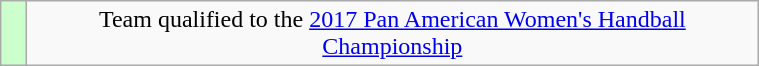<table class="wikitable" style="text-align: center;">
<tr>
<td width=10px bgcolor=#ccffcc></td>
<td width=480px>Team qualified to the <a href='#'>2017 Pan American Women's Handball Championship</a></td>
</tr>
</table>
